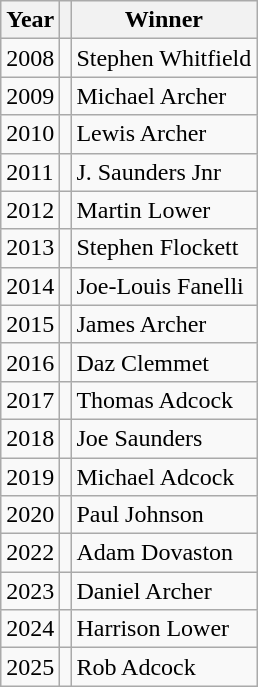<table class="wikitable">
<tr>
<th>Year</th>
<th></th>
<th>Winner</th>
</tr>
<tr>
<td>2008</td>
<td></td>
<td>Stephen Whitfield</td>
</tr>
<tr>
<td>2009</td>
<td></td>
<td>Michael Archer</td>
</tr>
<tr>
<td>2010</td>
<td></td>
<td>Lewis Archer</td>
</tr>
<tr>
<td>2011</td>
<td></td>
<td>J. Saunders Jnr</td>
</tr>
<tr>
<td>2012</td>
<td></td>
<td>Martin Lower</td>
</tr>
<tr>
<td>2013</td>
<td></td>
<td>Stephen Flockett</td>
</tr>
<tr>
<td>2014</td>
<td></td>
<td>Joe-Louis Fanelli</td>
</tr>
<tr>
<td>2015</td>
<td></td>
<td>James Archer</td>
</tr>
<tr>
<td>2016</td>
<td></td>
<td>Daz Clemmet</td>
</tr>
<tr>
<td>2017</td>
<td></td>
<td>Thomas Adcock</td>
</tr>
<tr>
<td>2018</td>
<td></td>
<td>Joe Saunders</td>
</tr>
<tr>
<td>2019</td>
<td></td>
<td>Michael Adcock</td>
</tr>
<tr>
<td>2020</td>
<td></td>
<td>Paul Johnson</td>
</tr>
<tr>
<td>2022</td>
<td></td>
<td>Adam Dovaston</td>
</tr>
<tr>
<td>2023</td>
<td></td>
<td>Daniel Archer</td>
</tr>
<tr>
<td>2024</td>
<td></td>
<td>Harrison Lower</td>
</tr>
<tr>
<td>2025</td>
<td></td>
<td>Rob Adcock</td>
</tr>
</table>
